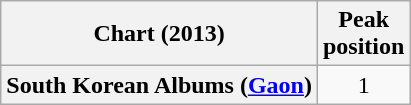<table class="wikitable plainrowheaders" style="text-align:center;">
<tr>
<th scope="col">Chart (2013)</th>
<th scope="col">Peak<br>position</th>
</tr>
<tr>
<th scope="row">South Korean Albums (<a href='#'>Gaon</a>)</th>
<td>1</td>
</tr>
</table>
